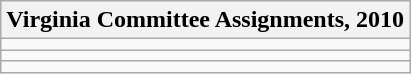<table class="wikitable collapsible collapsed">
<tr>
<th><strong>Virginia Committee Assignments, 2010</strong></th>
</tr>
<tr>
<td></td>
</tr>
<tr>
<td></td>
</tr>
<tr>
<td></td>
</tr>
</table>
